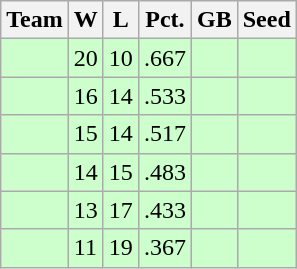<table class=wikitable>
<tr>
<th>Team</th>
<th>W</th>
<th>L</th>
<th>Pct.</th>
<th>GB</th>
<th>Seed</th>
</tr>
<tr bgcolor=#ccffcc>
<td></td>
<td>20</td>
<td>10</td>
<td>.667</td>
<td></td>
<td></td>
</tr>
<tr bgcolor=#ccffcc>
<td></td>
<td>16</td>
<td>14</td>
<td>.533</td>
<td></td>
<td></td>
</tr>
<tr bgcolor=#ccffcc>
<td></td>
<td>15</td>
<td>14</td>
<td>.517</td>
<td></td>
<td></td>
</tr>
<tr bgcolor=#ccffcc>
<td></td>
<td>14</td>
<td>15</td>
<td>.483</td>
<td></td>
<td></td>
</tr>
<tr bgcolor=#ccffcc>
<td></td>
<td>13</td>
<td>17</td>
<td>.433</td>
<td></td>
<td></td>
</tr>
<tr bgcolor=#ccffcc>
<td></td>
<td>11</td>
<td>19</td>
<td>.367</td>
<td></td>
<td></td>
</tr>
</table>
